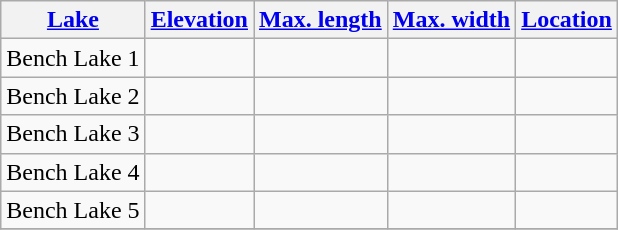<table class="wikitable sortable">
<tr>
<th><a href='#'>Lake</a></th>
<th><a href='#'>Elevation</a></th>
<th><a href='#'>Max. length</a></th>
<th><a href='#'>Max. width</a></th>
<th><a href='#'>Location</a></th>
</tr>
<tr>
<td>Bench Lake 1</td>
<td></td>
<td></td>
<td></td>
<td></td>
</tr>
<tr>
<td>Bench Lake 2</td>
<td></td>
<td></td>
<td></td>
<td></td>
</tr>
<tr>
<td>Bench Lake 3</td>
<td></td>
<td></td>
<td></td>
<td></td>
</tr>
<tr>
<td>Bench Lake 4</td>
<td></td>
<td></td>
<td></td>
<td></td>
</tr>
<tr>
<td>Bench Lake 5</td>
<td></td>
<td></td>
<td></td>
<td></td>
</tr>
<tr>
</tr>
</table>
